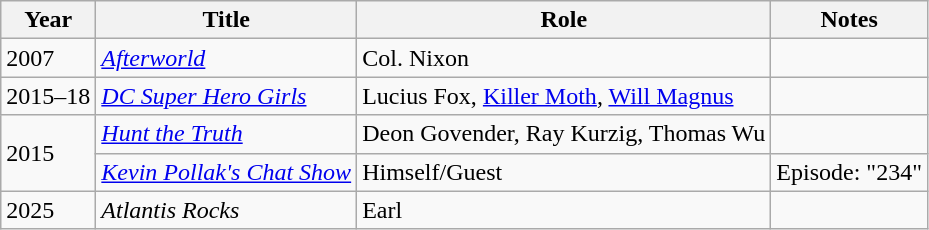<table class="wikitable sortable">
<tr>
<th>Year</th>
<th>Title</th>
<th>Role</th>
<th>Notes</th>
</tr>
<tr>
<td>2007</td>
<td><em><a href='#'>Afterworld</a></em></td>
<td>Col. Nixon</td>
<td></td>
</tr>
<tr>
<td>2015–18</td>
<td><em><a href='#'>DC Super Hero Girls</a></em></td>
<td>Lucius Fox, <a href='#'>Killer Moth</a>, <a href='#'>Will Magnus</a></td>
<td></td>
</tr>
<tr>
<td rowspan="2">2015</td>
<td><em><a href='#'>Hunt the Truth</a></em></td>
<td>Deon Govender, Ray Kurzig, Thomas Wu</td>
<td></td>
</tr>
<tr>
<td><em><a href='#'>Kevin Pollak's Chat Show</a></em></td>
<td>Himself/Guest</td>
<td>Episode: "234"</td>
</tr>
<tr>
<td>2025</td>
<td><em>Atlantis Rocks</em></td>
<td>Earl</td>
<td></td>
</tr>
</table>
